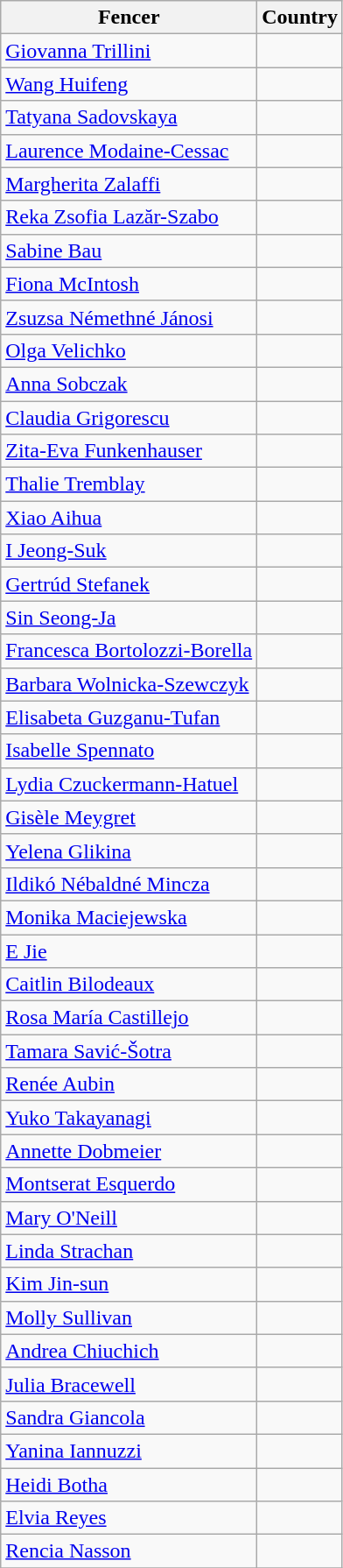<table class="wikitable" style="text-align: left;">
<tr>
<th>Fencer</th>
<th>Country</th>
</tr>
<tr>
<td><a href='#'>Giovanna Trillini</a></td>
<td></td>
</tr>
<tr>
<td><a href='#'>Wang Huifeng</a></td>
<td></td>
</tr>
<tr>
<td><a href='#'>Tatyana Sadovskaya</a></td>
<td></td>
</tr>
<tr>
<td><a href='#'>Laurence Modaine-Cessac</a></td>
<td></td>
</tr>
<tr>
<td><a href='#'>Margherita Zalaffi</a></td>
<td></td>
</tr>
<tr>
<td><a href='#'>Reka Zsofia Lazăr-Szabo</a></td>
<td></td>
</tr>
<tr>
<td><a href='#'>Sabine Bau</a></td>
<td></td>
</tr>
<tr>
<td><a href='#'>Fiona McIntosh</a></td>
<td></td>
</tr>
<tr>
<td><a href='#'>Zsuzsa Némethné Jánosi</a></td>
<td></td>
</tr>
<tr>
<td><a href='#'>Olga Velichko</a></td>
<td></td>
</tr>
<tr>
<td><a href='#'>Anna Sobczak</a></td>
<td></td>
</tr>
<tr>
<td><a href='#'>Claudia Grigorescu</a></td>
<td></td>
</tr>
<tr>
<td><a href='#'>Zita-Eva Funkenhauser</a></td>
<td></td>
</tr>
<tr>
<td><a href='#'>Thalie Tremblay</a></td>
<td></td>
</tr>
<tr>
<td><a href='#'>Xiao Aihua</a></td>
<td></td>
</tr>
<tr>
<td><a href='#'>I Jeong-Suk</a></td>
<td></td>
</tr>
<tr>
<td><a href='#'>Gertrúd Stefanek</a></td>
<td></td>
</tr>
<tr>
<td><a href='#'>Sin Seong-Ja</a></td>
<td></td>
</tr>
<tr>
<td><a href='#'>Francesca Bortolozzi-Borella</a></td>
<td></td>
</tr>
<tr>
<td><a href='#'>Barbara Wolnicka-Szewczyk</a></td>
<td></td>
</tr>
<tr>
<td><a href='#'>Elisabeta Guzganu-Tufan</a></td>
<td></td>
</tr>
<tr>
<td><a href='#'>Isabelle Spennato</a></td>
<td></td>
</tr>
<tr>
<td><a href='#'>Lydia Czuckermann-Hatuel</a></td>
<td></td>
</tr>
<tr>
<td><a href='#'>Gisèle Meygret</a></td>
<td></td>
</tr>
<tr>
<td><a href='#'>Yelena Glikina</a></td>
<td></td>
</tr>
<tr>
<td><a href='#'>Ildikó Nébaldné Mincza</a></td>
<td></td>
</tr>
<tr>
<td><a href='#'>Monika Maciejewska</a></td>
<td></td>
</tr>
<tr>
<td><a href='#'>E Jie</a></td>
<td></td>
</tr>
<tr>
<td><a href='#'>Caitlin Bilodeaux</a></td>
<td></td>
</tr>
<tr>
<td><a href='#'>Rosa María Castillejo</a></td>
<td></td>
</tr>
<tr>
<td><a href='#'>Tamara Savić-Šotra</a></td>
<td></td>
</tr>
<tr>
<td><a href='#'>Renée Aubin</a></td>
<td></td>
</tr>
<tr>
<td><a href='#'>Yuko Takayanagi</a></td>
<td></td>
</tr>
<tr>
<td><a href='#'>Annette Dobmeier</a></td>
<td></td>
</tr>
<tr>
<td><a href='#'>Montserat Esquerdo</a></td>
<td></td>
</tr>
<tr>
<td><a href='#'>Mary O'Neill</a></td>
<td></td>
</tr>
<tr>
<td><a href='#'>Linda Strachan</a></td>
<td></td>
</tr>
<tr>
<td><a href='#'>Kim Jin-sun</a></td>
<td></td>
</tr>
<tr>
<td><a href='#'>Molly Sullivan</a></td>
<td></td>
</tr>
<tr>
<td><a href='#'>Andrea Chiuchich</a></td>
<td></td>
</tr>
<tr>
<td><a href='#'>Julia Bracewell</a></td>
<td></td>
</tr>
<tr>
<td><a href='#'>Sandra Giancola</a></td>
<td></td>
</tr>
<tr>
<td><a href='#'>Yanina Iannuzzi</a></td>
<td></td>
</tr>
<tr>
<td><a href='#'>Heidi Botha</a></td>
<td></td>
</tr>
<tr>
<td><a href='#'>Elvia Reyes</a></td>
<td></td>
</tr>
<tr>
<td><a href='#'>Rencia Nasson</a></td>
<td></td>
</tr>
<tr>
</tr>
</table>
